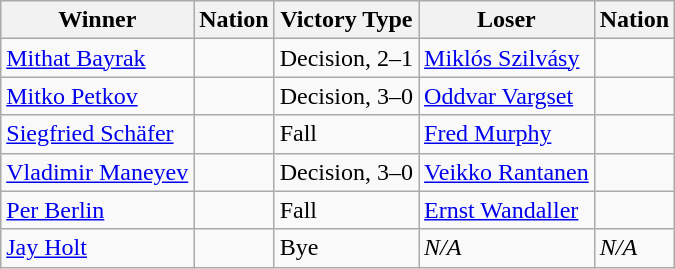<table class="wikitable sortable" style="text-align:left;">
<tr>
<th>Winner</th>
<th>Nation</th>
<th>Victory Type</th>
<th>Loser</th>
<th>Nation</th>
</tr>
<tr>
<td><a href='#'>Mithat Bayrak</a></td>
<td></td>
<td>Decision, 2–1</td>
<td><a href='#'>Miklós Szilvásy</a></td>
<td></td>
</tr>
<tr>
<td><a href='#'>Mitko Petkov</a></td>
<td></td>
<td>Decision, 3–0</td>
<td><a href='#'>Oddvar Vargset</a></td>
<td></td>
</tr>
<tr>
<td><a href='#'>Siegfried Schäfer</a></td>
<td></td>
<td>Fall</td>
<td><a href='#'>Fred Murphy</a></td>
<td></td>
</tr>
<tr>
<td><a href='#'>Vladimir Maneyev</a></td>
<td></td>
<td>Decision, 3–0</td>
<td><a href='#'>Veikko Rantanen</a></td>
<td></td>
</tr>
<tr>
<td><a href='#'>Per Berlin</a></td>
<td></td>
<td>Fall</td>
<td><a href='#'>Ernst Wandaller</a></td>
<td></td>
</tr>
<tr>
<td><a href='#'>Jay Holt</a></td>
<td></td>
<td>Bye</td>
<td><em>N/A</em></td>
<td><em>N/A</em></td>
</tr>
</table>
